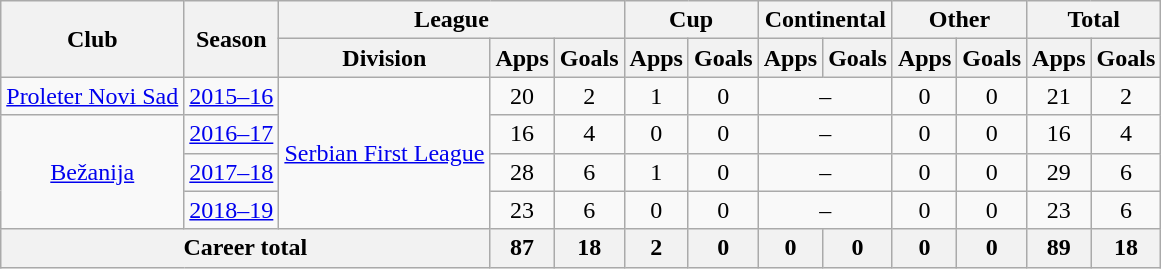<table class="wikitable" style="text-align: center">
<tr>
<th rowspan="2">Club</th>
<th rowspan="2">Season</th>
<th colspan="3">League</th>
<th colspan="2">Cup</th>
<th colspan="2">Continental</th>
<th colspan="2">Other</th>
<th colspan="2">Total</th>
</tr>
<tr>
<th>Division</th>
<th>Apps</th>
<th>Goals</th>
<th>Apps</th>
<th>Goals</th>
<th>Apps</th>
<th>Goals</th>
<th>Apps</th>
<th>Goals</th>
<th>Apps</th>
<th>Goals</th>
</tr>
<tr>
<td><a href='#'>Proleter Novi Sad</a></td>
<td><a href='#'>2015–16</a></td>
<td rowspan="4"><a href='#'>Serbian First League</a></td>
<td>20</td>
<td>2</td>
<td>1</td>
<td>0</td>
<td colspan="2">–</td>
<td>0</td>
<td>0</td>
<td>21</td>
<td>2</td>
</tr>
<tr>
<td rowspan="3"><a href='#'>Bežanija</a></td>
<td><a href='#'>2016–17</a></td>
<td>16</td>
<td>4</td>
<td>0</td>
<td>0</td>
<td colspan="2">–</td>
<td>0</td>
<td>0</td>
<td>16</td>
<td>4</td>
</tr>
<tr>
<td><a href='#'>2017–18</a></td>
<td>28</td>
<td>6</td>
<td>1</td>
<td>0</td>
<td colspan="2">–</td>
<td>0</td>
<td>0</td>
<td>29</td>
<td>6</td>
</tr>
<tr>
<td><a href='#'>2018–19</a></td>
<td>23</td>
<td>6</td>
<td>0</td>
<td>0</td>
<td colspan="2">–</td>
<td>0</td>
<td>0</td>
<td>23</td>
<td>6</td>
</tr>
<tr>
<th colspan=3>Career total</th>
<th>87</th>
<th>18</th>
<th>2</th>
<th>0</th>
<th>0</th>
<th>0</th>
<th>0</th>
<th>0</th>
<th>89</th>
<th>18</th>
</tr>
</table>
